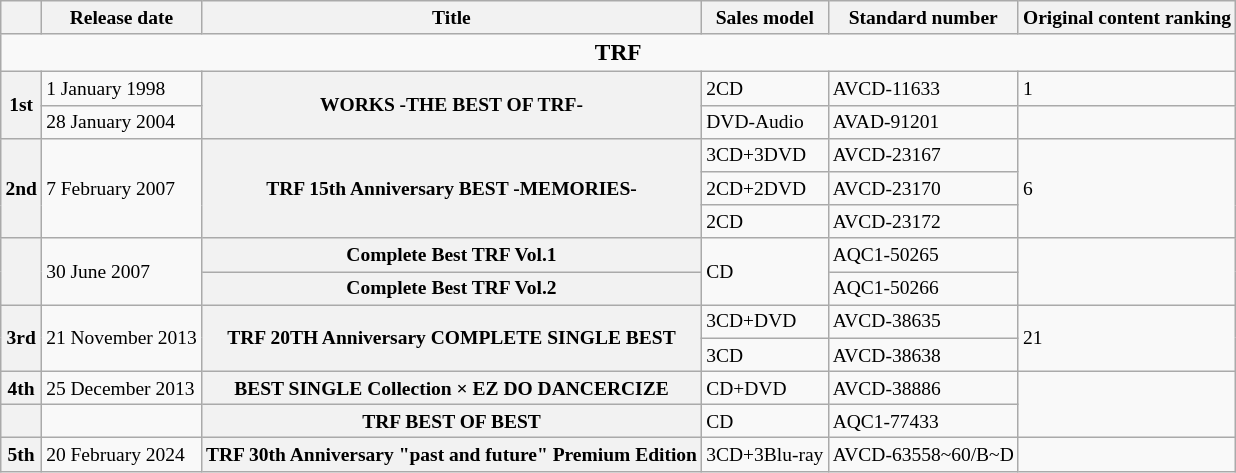<table class="wikitable" style="font-size:small;">
<tr>
<th></th>
<th>Release date</th>
<th>Title</th>
<th>Sales model</th>
<th>Standard number</th>
<th>Original content ranking</th>
</tr>
<tr>
<td colspan="9" style="font-size:larger;text-align:center;"><strong>TRF</strong></td>
</tr>
<tr>
<th rowspan="2">1st</th>
<td>1 January 1998</td>
<th rowspan="2">WORKS -THE BEST OF TRF-</th>
<td>2CD</td>
<td>AVCD-11633</td>
<td>1</td>
</tr>
<tr>
<td>28 January 2004</td>
<td>DVD-Audio</td>
<td>AVAD-91201</td>
<td></td>
</tr>
<tr>
<th rowspan="3">2nd</th>
<td rowspan="3">7 February 2007</td>
<th rowspan="3">TRF 15th Anniversary BEST -MEMORIES-</th>
<td>3CD+3DVD</td>
<td>AVCD-23167</td>
<td rowspan="3">6</td>
</tr>
<tr>
<td>2CD+2DVD</td>
<td>AVCD-23170</td>
</tr>
<tr>
<td>2CD</td>
<td>AVCD-23172</td>
</tr>
<tr>
<th rowspan="2"></th>
<td rowspan="2">30 June 2007</td>
<th>Complete Best TRF Vol.1</th>
<td rowspan="2">CD</td>
<td>AQC1-50265</td>
<td rowspan="2"></td>
</tr>
<tr>
<th>Complete Best TRF Vol.2</th>
<td>AQC1-50266</td>
</tr>
<tr>
<th rowspan="2">3rd</th>
<td rowspan="2">21 November 2013</td>
<th rowspan="2">TRF 20TH Anniversary COMPLETE SINGLE BEST</th>
<td>3CD+DVD</td>
<td>AVCD-38635</td>
<td rowspan="2">21</td>
</tr>
<tr>
<td>3CD</td>
<td>AVCD-38638</td>
</tr>
<tr>
<th>4th</th>
<td>25 December 2013</td>
<th>BEST SINGLE Collection × EZ DO DANCERCIZE</th>
<td>CD+DVD</td>
<td>AVCD-38886</td>
<td rowspan="2"></td>
</tr>
<tr>
<th></th>
<td></td>
<th>TRF BEST OF BEST</th>
<td>CD</td>
<td>AQC1-77433</td>
</tr>
<tr>
<th rowspan="2">5th</th>
<td rowspan="2">20 February 2024</td>
<th rowspan="2">TRF 30th Anniversary "past and future" Premium Edition</th>
<td>3CD+3Blu-ray</td>
<td>AVCD-63558~60/B~D</td>
<td rowspan="2"></td>
</tr>
</table>
